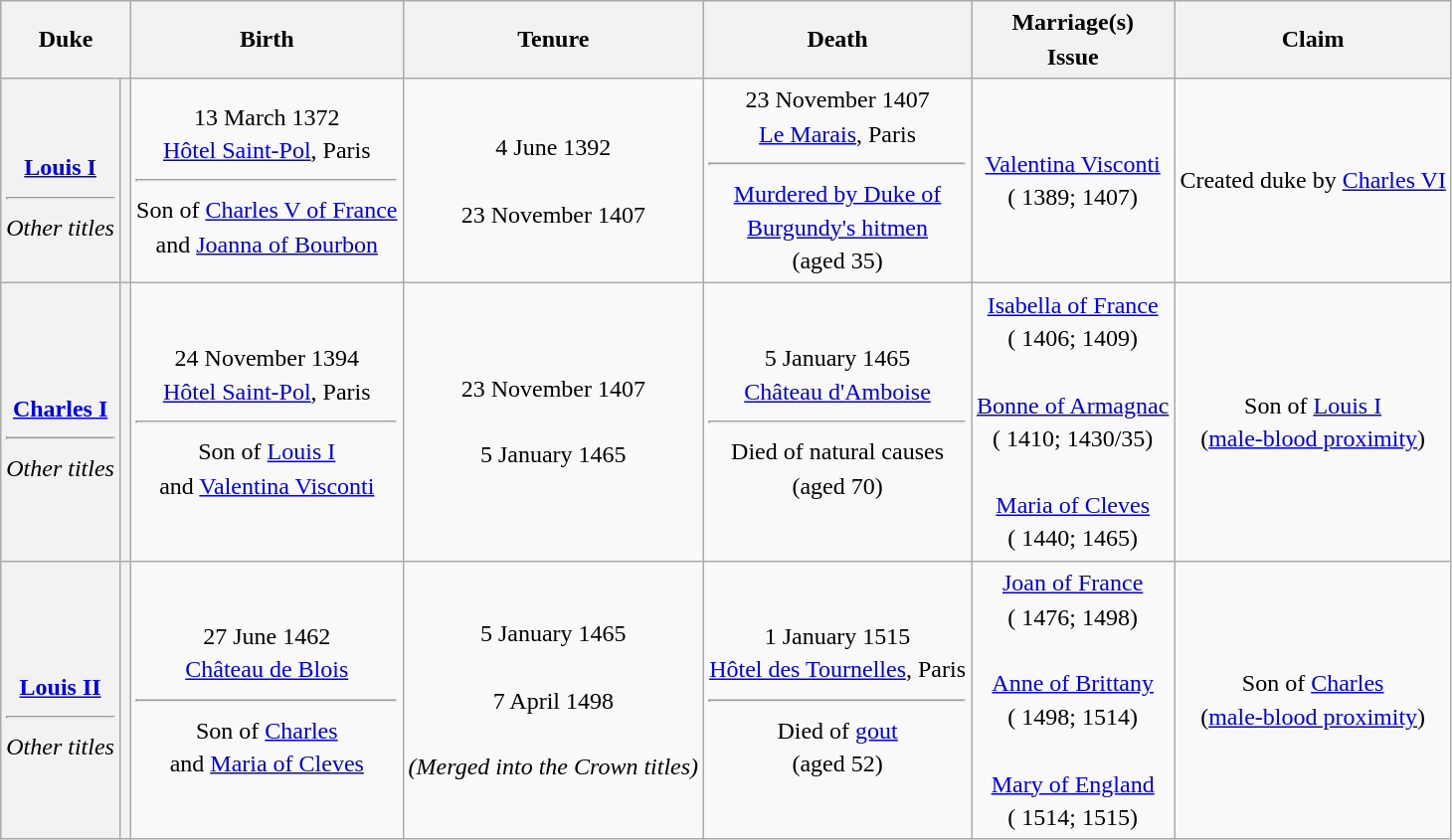<table class="wikitable" style="line-height:1.4em; text-align:center">
<tr>
<th colspan=2>Duke</th>
<th>Birth</th>
<th>Tenure</th>
<th>Death</th>
<th>Marriage(s)<br>Issue</th>
<th>Claim</th>
</tr>
<tr>
<th style="font-weight:normal"><br><strong><a href='#'>Louis I</a></strong><hr><em>Other titles</em><br></th>
<th style="font-weight:normal"></th>
<td>13 March 1372<br><a href='#'>Hôtel Saint-Pol</a>, Paris<hr>Son of <a href='#'>Charles V of France</a><br>and <a href='#'>Joanna of Bourbon</a></td>
<td>4 June 1392<br><br>23 November 1407</td>
<td>23 November 1407<br><a href='#'>Le Marais</a>, Paris<hr><a href='#'>Murdered by Duke of<br>Burgundy's hitmen</a><br>(aged 35)</td>
<td><a href='#'>Valentina Visconti</a><br>( 1389;  1407)<br></td>
<td>Created duke by <a href='#'>Charles VI</a></td>
</tr>
<tr>
<th style="font-weight:normal"><br><strong><a href='#'>Charles I</a></strong><hr><em>Other titles</em><br></th>
<th style="font-weight:normal"></th>
<td>24 November 1394<br><a href='#'>Hôtel Saint-Pol</a>, Paris<hr>Son of <a href='#'>Louis I</a><br>and <a href='#'>Valentina Visconti</a></td>
<td>23 November 1407<br><br>5 January 1465</td>
<td>5 January 1465<br><a href='#'>Château d'Amboise</a><hr>Died of natural causes<br>(aged 70)</td>
<td> <a href='#'>Isabella of France</a><br>( 1406;  1409)<br><br> <a href='#'>Bonne of Armagnac</a><br>( 1410;  1430/35)<br><br> <a href='#'>Maria of Cleves</a><br>( 1440;  1465)<br></td>
<td>Son of <a href='#'>Louis I</a><br>(<a href='#'>male-blood proximity</a>)</td>
</tr>
<tr>
<th style="font-weight:normal"><br><strong><a href='#'>Louis II</a></strong><hr><em>Other titles</em><br></th>
<th style="font-weight:normal"></th>
<td>27 June 1462<br><a href='#'>Château de Blois</a><hr>Son of <a href='#'>Charles</a><br>and <a href='#'>Maria of Cleves</a></td>
<td>5 January 1465<br><br>7 April 1498<br><br><em>(Merged into the Crown titles)</em></td>
<td>1 January 1515<br><a href='#'>Hôtel des Tournelles</a>, Paris<hr>Died of <a href='#'>gout</a><br>(aged 52)</td>
<td> <a href='#'>Joan of France</a><br>( 1476;  1498)<br><br> <a href='#'>Anne of Brittany</a><br>( 1498;  1514)<br><br> <a href='#'>Mary of England</a><br>( 1514;  1515)<br></td>
<td>Son of <a href='#'>Charles</a><br>(<a href='#'>male-blood proximity</a>)</td>
</tr>
</table>
